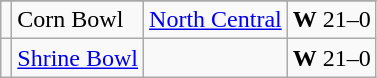<table class="wikitable">
<tr>
</tr>
<tr>
<td></td>
<td>Corn Bowl</td>
<td><a href='#'>North Central</a></td>
<td><strong>W</strong> 21–0</td>
</tr>
<tr>
<td></td>
<td><a href='#'>Shrine Bowl</a></td>
<td></td>
<td><strong>W</strong> 21–0</td>
</tr>
</table>
